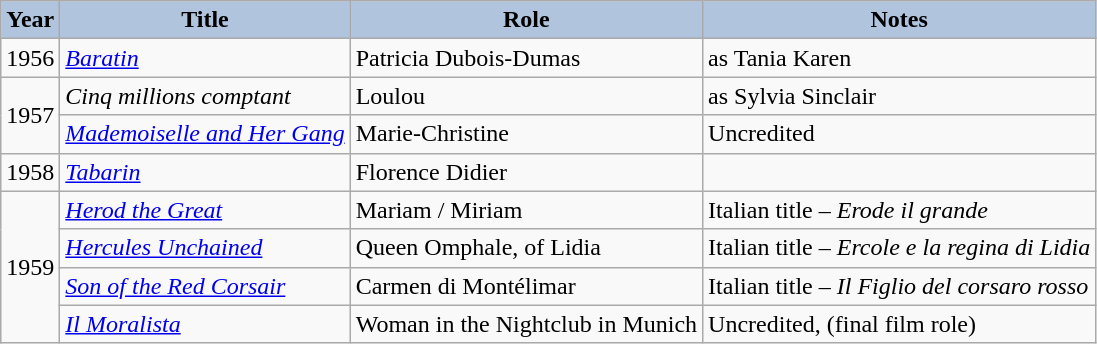<table class="wikitable">
<tr>
<th style="background:#B0C4DE;">Year</th>
<th style="background:#B0C4DE;">Title</th>
<th style="background:#B0C4DE;">Role</th>
<th style="background:#B0C4DE;">Notes</th>
</tr>
<tr>
<td>1956</td>
<td><em><a href='#'>Baratin</a></em></td>
<td>Patricia Dubois-Dumas</td>
<td>as Tania Karen</td>
</tr>
<tr>
<td rowspan=2>1957</td>
<td><em>Cinq millions comptant</em></td>
<td>Loulou</td>
<td>as Sylvia Sinclair</td>
</tr>
<tr>
<td><em><a href='#'>Mademoiselle and Her Gang</a></em></td>
<td>Marie-Christine</td>
<td>Uncredited</td>
</tr>
<tr>
<td>1958</td>
<td><em><a href='#'>Tabarin</a></em></td>
<td>Florence Didier</td>
<td></td>
</tr>
<tr>
<td rowspan=4>1959</td>
<td><em><a href='#'>Herod the Great</a></em></td>
<td>Mariam / Miriam</td>
<td>Italian title – <em>Erode il grande</em></td>
</tr>
<tr>
<td><em><a href='#'>Hercules Unchained</a></em></td>
<td>Queen Omphale, of Lidia</td>
<td>Italian title – <em>Ercole e la regina di Lidia</em></td>
</tr>
<tr>
<td><em><a href='#'>Son of the Red Corsair</a></em></td>
<td>Carmen di Montélimar</td>
<td>Italian title – <em>Il Figlio del corsaro rosso</em></td>
</tr>
<tr>
<td><em><a href='#'>Il Moralista</a></em></td>
<td>Woman in the Nightclub in Munich</td>
<td>Uncredited, (final film role)</td>
</tr>
</table>
